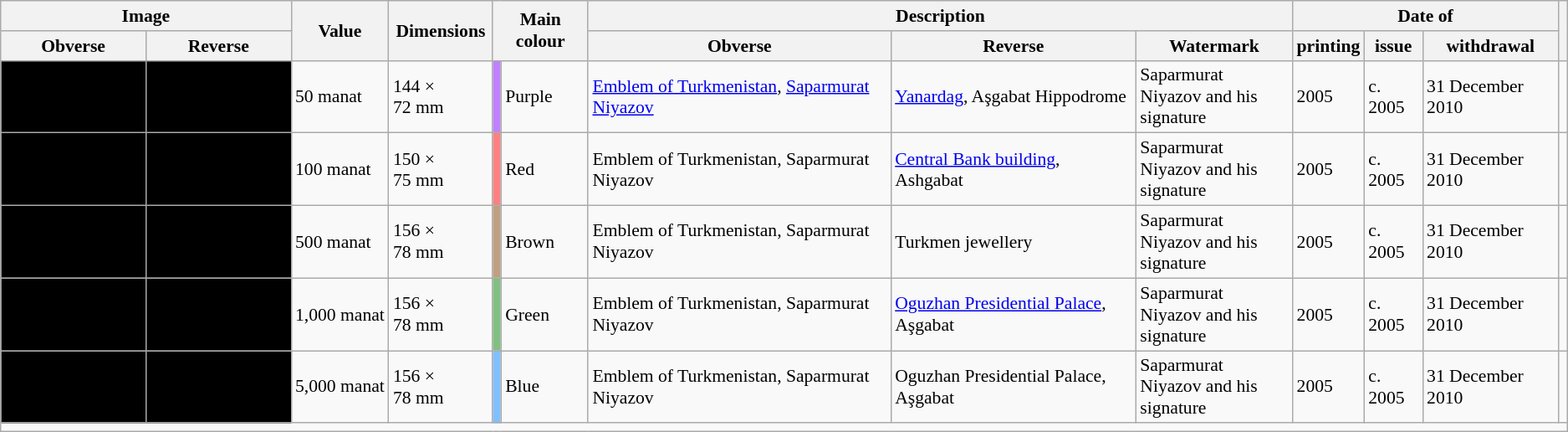<table class="wikitable" style="font-size:90%">
<tr>
<th colspan="2">Image</th>
<th rowspan="2">Value</th>
<th rowspan="2">Dimensions</th>
<th colspan="2" rowspan="2">Main colour</th>
<th colspan="3">Description</th>
<th colspan="3">Date of</th>
<th rowspan="2"></th>
</tr>
<tr>
<th style="max-width:109px;width:109px">Obverse</th>
<th style="max-width:109px;width:109px">Reverse</th>
<th>Obverse</th>
<th>Reverse</th>
<th style="width:10%">Watermark</th>
<th>printing</th>
<th>issue</th>
<th>withdrawal</th>
</tr>
<tr>
<td style="background:#000;text-align:right"></td>
<td style="background:#000"></td>
<td>50 manat</td>
<td>144 × 72 mm</td>
<td style="background:#C080FF;width:0"></td>
<td>Purple</td>
<td><a href='#'>Emblem of Turkmenistan</a>, <a href='#'>Saparmurat Niyazov</a></td>
<td><a href='#'>Yanardag</a>, Aşgabat Hippodrome</td>
<td>Saparmurat Niyazov and his signature</td>
<td>2005</td>
<td>c. 2005</td>
<td>31 December 2010</td>
<td></td>
</tr>
<tr>
<td style="background:#000;text-align:right"></td>
<td style="background:#000"></td>
<td>100 manat</td>
<td>150 × 75 mm</td>
<td style="background:#FF8080"></td>
<td>Red</td>
<td>Emblem of Turkmenistan, Saparmurat Niyazov</td>
<td><a href='#'>Central Bank building</a>, Ashgabat</td>
<td>Saparmurat Niyazov and his signature</td>
<td>2005</td>
<td>c. 2005</td>
<td>31 December 2010</td>
<td></td>
</tr>
<tr>
<td style="background:#000"></td>
<td style="background:#000"></td>
<td>500 manat</td>
<td>156 × 78 mm</td>
<td style="background:#C0A080"></td>
<td>Brown</td>
<td>Emblem of Turkmenistan, Saparmurat Niyazov</td>
<td>Turkmen jewellery</td>
<td>Saparmurat Niyazov and his signature</td>
<td>2005</td>
<td>c. 2005</td>
<td>31 December 2010</td>
<td></td>
</tr>
<tr>
<td style="background:#000"></td>
<td style="background:#000"></td>
<td>1,000 manat</td>
<td>156 × 78 mm</td>
<td style="background:#80C080"></td>
<td>Green</td>
<td>Emblem of Turkmenistan, Saparmurat Niyazov</td>
<td><a href='#'>Oguzhan Presidential Palace</a>, Aşgabat</td>
<td>Saparmurat Niyazov and his signature</td>
<td>2005</td>
<td>c. 2005</td>
<td>31 December 2010</td>
<td></td>
</tr>
<tr>
<td style="background:#000"></td>
<td style="background:#000"></td>
<td>5,000 manat</td>
<td>156 × 78 mm</td>
<td style="background:#80C0FF"></td>
<td>Blue</td>
<td>Emblem of Turkmenistan, Saparmurat Niyazov</td>
<td>Oguzhan Presidential Palace, Aşgabat</td>
<td>Saparmurat Niyazov and his signature</td>
<td>2005</td>
<td>c. 2005</td>
<td>31 December 2010</td>
<td></td>
</tr>
<tr>
<td colspan="13"></td>
</tr>
</table>
